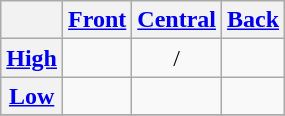<table class="wikitable" style="text-align: center;">
<tr>
<th></th>
<th><a href='#'>Front</a></th>
<th><a href='#'>Central</a></th>
<th><a href='#'>Back</a></th>
</tr>
<tr>
<th><a href='#'>High</a></th>
<td></td>
<td>/</td>
<td></td>
</tr>
<tr>
<th><a href='#'>Low</a></th>
<td></td>
<td></td>
<td></td>
</tr>
<tr>
</tr>
</table>
